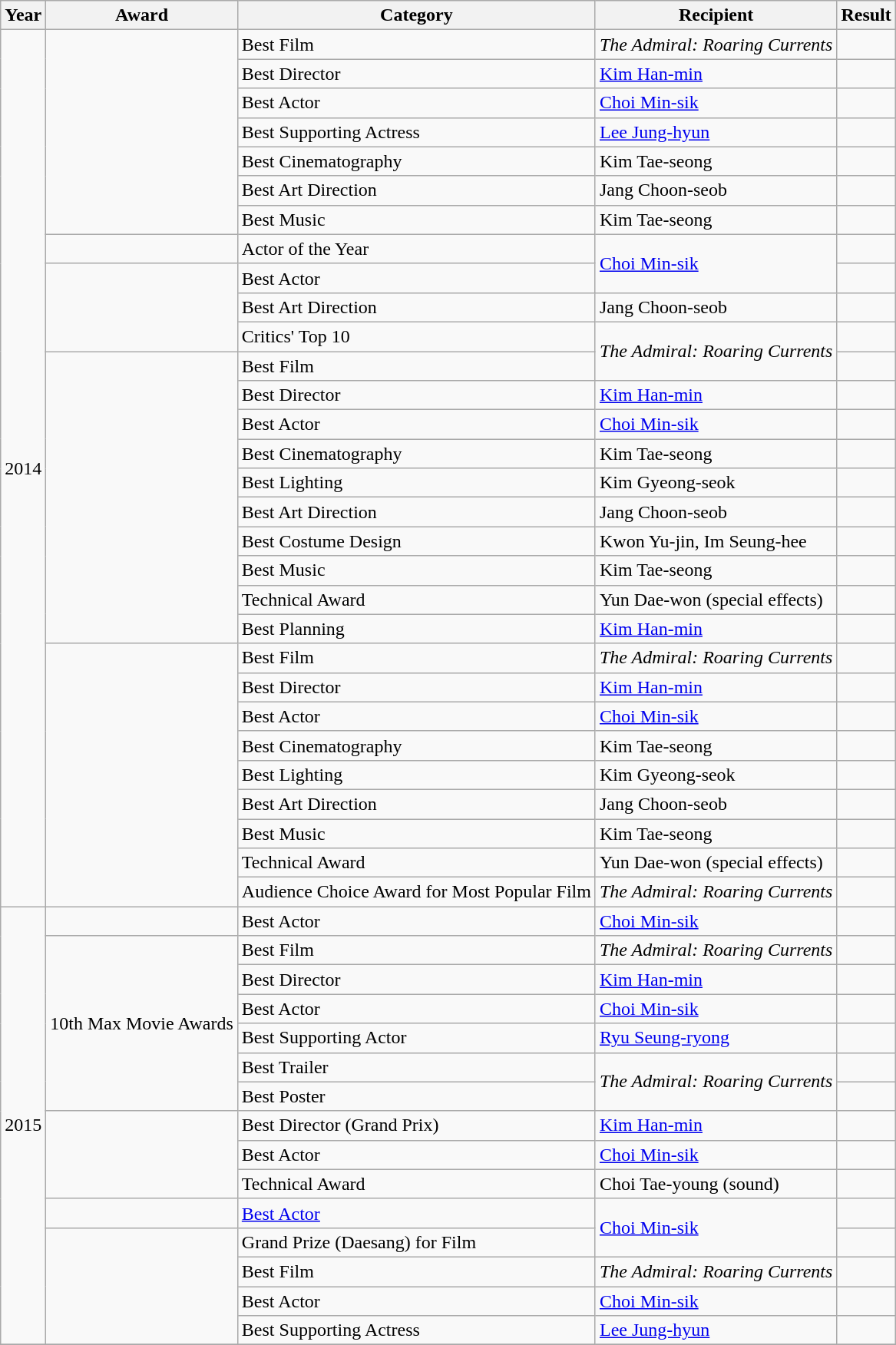<table class="wikitable">
<tr>
<th>Year</th>
<th>Award</th>
<th>Category</th>
<th>Recipient</th>
<th>Result</th>
</tr>
<tr>
<td rowspan=30>2014</td>
<td rowspan=7></td>
<td>Best Film</td>
<td><em>The Admiral: Roaring Currents</em></td>
<td></td>
</tr>
<tr>
<td>Best Director</td>
<td><a href='#'>Kim Han-min</a></td>
<td></td>
</tr>
<tr>
<td>Best Actor</td>
<td><a href='#'>Choi Min-sik</a></td>
<td></td>
</tr>
<tr>
<td>Best Supporting Actress</td>
<td><a href='#'>Lee Jung-hyun</a></td>
<td></td>
</tr>
<tr>
<td>Best Cinematography</td>
<td>Kim Tae-seong</td>
<td></td>
</tr>
<tr>
<td>Best Art Direction</td>
<td>Jang Choon-seob</td>
<td></td>
</tr>
<tr>
<td>Best Music</td>
<td>Kim Tae-seong</td>
<td></td>
</tr>
<tr>
<td></td>
<td>Actor of the Year</td>
<td rowspan="2"><a href='#'>Choi Min-sik</a></td>
<td></td>
</tr>
<tr>
<td rowspan=3></td>
<td>Best Actor</td>
<td></td>
</tr>
<tr>
<td>Best Art Direction</td>
<td>Jang Choon-seob</td>
<td></td>
</tr>
<tr>
<td>Critics' Top 10</td>
<td rowspan="2"><em>The Admiral: Roaring Currents</em></td>
<td></td>
</tr>
<tr>
<td rowspan=10></td>
<td>Best Film</td>
<td></td>
</tr>
<tr>
<td>Best Director</td>
<td><a href='#'>Kim Han-min</a></td>
<td></td>
</tr>
<tr>
<td>Best Actor</td>
<td><a href='#'>Choi Min-sik</a></td>
<td></td>
</tr>
<tr>
<td>Best Cinematography</td>
<td>Kim Tae-seong</td>
<td></td>
</tr>
<tr>
<td>Best Lighting</td>
<td>Kim Gyeong-seok</td>
<td></td>
</tr>
<tr>
<td>Best Art Direction</td>
<td>Jang Choon-seob</td>
<td></td>
</tr>
<tr>
<td>Best Costume Design</td>
<td>Kwon Yu-jin, Im Seung-hee</td>
<td></td>
</tr>
<tr>
<td>Best Music</td>
<td>Kim Tae-seong</td>
<td></td>
</tr>
<tr>
<td>Technical Award</td>
<td>Yun Dae-won (special effects)</td>
<td></td>
</tr>
<tr>
<td>Best Planning</td>
<td><a href='#'>Kim Han-min</a></td>
<td></td>
</tr>
<tr>
<td rowspan=9></td>
<td>Best Film</td>
<td><em>The Admiral: Roaring Currents</em></td>
<td></td>
</tr>
<tr>
<td>Best Director</td>
<td><a href='#'>Kim Han-min</a></td>
<td></td>
</tr>
<tr>
<td>Best Actor</td>
<td><a href='#'>Choi Min-sik</a></td>
<td></td>
</tr>
<tr>
<td>Best Cinematography</td>
<td>Kim Tae-seong</td>
<td></td>
</tr>
<tr>
<td>Best Lighting</td>
<td>Kim Gyeong-seok</td>
<td></td>
</tr>
<tr>
<td>Best Art Direction</td>
<td>Jang Choon-seob</td>
<td></td>
</tr>
<tr>
<td>Best Music</td>
<td>Kim Tae-seong</td>
<td></td>
</tr>
<tr>
<td>Technical Award</td>
<td>Yun Dae-won (special effects)</td>
<td></td>
</tr>
<tr>
<td>Audience Choice Award for Most Popular Film</td>
<td><em>The Admiral: Roaring Currents</em></td>
<td></td>
</tr>
<tr>
<td rowspan=15>2015</td>
<td></td>
<td>Best Actor</td>
<td><a href='#'>Choi Min-sik</a></td>
<td></td>
</tr>
<tr>
<td rowspan=6 style="text-align:center;">10th Max Movie Awards</td>
<td>Best Film</td>
<td><em>The Admiral: Roaring Currents</em></td>
<td></td>
</tr>
<tr>
<td>Best Director</td>
<td><a href='#'>Kim Han-min</a></td>
<td></td>
</tr>
<tr>
<td>Best Actor</td>
<td><a href='#'>Choi Min-sik</a></td>
<td></td>
</tr>
<tr>
<td>Best Supporting Actor</td>
<td><a href='#'>Ryu Seung-ryong</a></td>
<td></td>
</tr>
<tr>
<td>Best Trailer</td>
<td rowspan="2"><em>The Admiral: Roaring Currents</em></td>
<td></td>
</tr>
<tr>
<td>Best Poster</td>
<td></td>
</tr>
<tr>
<td rowspan=3></td>
<td>Best Director (Grand Prix)</td>
<td><a href='#'>Kim Han-min</a></td>
<td></td>
</tr>
<tr>
<td>Best Actor</td>
<td><a href='#'>Choi Min-sik</a></td>
<td></td>
</tr>
<tr>
<td>Technical Award</td>
<td>Choi Tae-young (sound)</td>
<td></td>
</tr>
<tr>
<td></td>
<td><a href='#'>Best Actor</a></td>
<td rowspan="2"><a href='#'>Choi Min-sik</a></td>
<td></td>
</tr>
<tr>
<td rowspan=4></td>
<td>Grand Prize (Daesang) for Film</td>
<td></td>
</tr>
<tr>
<td>Best Film</td>
<td><em>The Admiral: Roaring Currents</em></td>
<td></td>
</tr>
<tr>
<td>Best Actor</td>
<td><a href='#'>Choi Min-sik</a></td>
<td></td>
</tr>
<tr>
<td>Best Supporting Actress</td>
<td><a href='#'>Lee Jung-hyun</a></td>
<td></td>
</tr>
<tr>
</tr>
</table>
